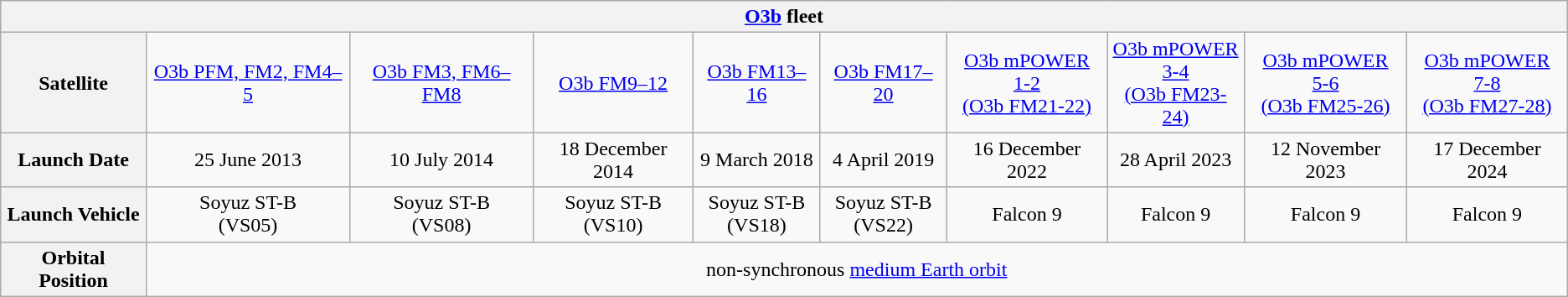<table class="wikitable" style="text-align:center">
<tr>
<th colspan=10><a href='#'>O3b</a> fleet</th>
</tr>
<tr>
<th>Satellite</th>
<td><a href='#'>O3b PFM, FM2, FM4–5</a></td>
<td><a href='#'>O3b FM3, FM6–FM8</a></td>
<td><a href='#'>O3b FM9–12</a></td>
<td><a href='#'>O3b FM13–16</a></td>
<td><a href='#'>O3b FM17–20</a></td>
<td><a href='#'>O3b mPOWER<br>1-2<br>(O3b FM21-22)</a></td>
<td><a href='#'>O3b mPOWER<br>3-4<br>(O3b FM23-24)</a></td>
<td><a href='#'>O3b mPOWER<br>5-6<br>(O3b FM25-26)</a></td>
<td><a href='#'>O3b mPOWER<br>7-8<br>(O3b FM27-28)</a></td>
</tr>
<tr>
<th>Launch Date</th>
<td>25 June 2013</td>
<td>10 July 2014</td>
<td>18 December 2014</td>
<td>9 March 2018</td>
<td>4 April 2019</td>
<td>16 December 2022</td>
<td>28 April 2023</td>
<td>12 November 2023</td>
<td>17 December 2024</td>
</tr>
<tr>
<th>Launch Vehicle</th>
<td>Soyuz ST-B<br>(VS05)</td>
<td>Soyuz ST-B<br>(VS08)</td>
<td>Soyuz ST-B<br>(VS10)</td>
<td>Soyuz ST-B<br>(VS18)</td>
<td>Soyuz ST-B<br>(VS22)</td>
<td>Falcon 9</td>
<td>Falcon 9</td>
<td>Falcon 9</td>
<td>Falcon 9</td>
</tr>
<tr>
<th>Orbital Position</th>
<td colspan=9>non-synchronous <a href='#'>medium Earth orbit</a></td>
</tr>
</table>
